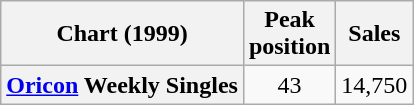<table class="wikitable sortable plainrowheaders">
<tr>
<th scope="col">Chart (1999)</th>
<th scope="col">Peak<br>position</th>
<th scope="col">Sales</th>
</tr>
<tr>
<th scope="row"><a href='#'>Oricon</a> Weekly Singles</th>
<td align="center">43</td>
<td align="center">14,750</td>
</tr>
</table>
